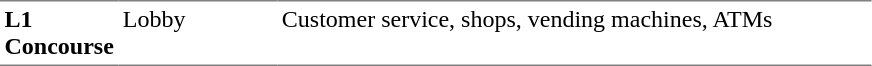<table table border=0 cellspacing=0 cellpadding=3>
<tr>
<td style="border-bottom:solid 1px gray; border-top:solid 1px gray;" valign=top width=50><strong>L1<br>Concourse</strong></td>
<td style="border-bottom:solid 1px gray; border-top:solid 1px gray;" valign=top width=100>Lobby</td>
<td style="border-bottom:solid 1px gray; border-top:solid 1px gray;" valign=top width=390>Customer service, shops, vending machines, ATMs</td>
</tr>
</table>
